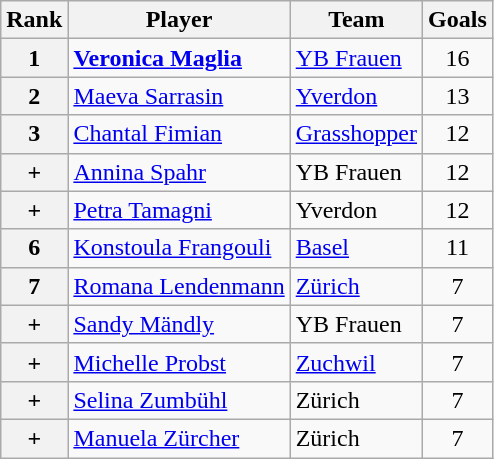<table class="wikitable">
<tr>
<th>Rank</th>
<th>Player</th>
<th>Team</th>
<th>Goals</th>
</tr>
<tr>
<th>1</th>
<td> <strong><a href='#'>Veronica Maglia</a></strong></td>
<td><a href='#'>YB Frauen</a></td>
<td align=center>16</td>
</tr>
<tr>
<th>2</th>
<td> <a href='#'>Maeva Sarrasin</a></td>
<td><a href='#'>Yverdon</a></td>
<td align=center>13</td>
</tr>
<tr>
<th>3</th>
<td> <a href='#'>Chantal Fimian</a></td>
<td><a href='#'>Grasshopper</a></td>
<td align=center>12</td>
</tr>
<tr>
<th>+</th>
<td> <a href='#'>Annina Spahr</a></td>
<td>YB Frauen</td>
<td align=center>12</td>
</tr>
<tr>
<th>+</th>
<td> <a href='#'>Petra Tamagni</a></td>
<td>Yverdon</td>
<td align=center>12</td>
</tr>
<tr>
<th>6</th>
<td> <a href='#'>Konstoula Frangouli</a></td>
<td><a href='#'>Basel</a></td>
<td align=center>11</td>
</tr>
<tr>
<th>7</th>
<td> <a href='#'>Romana Lendenmann</a></td>
<td><a href='#'>Zürich</a></td>
<td align=center>7</td>
</tr>
<tr>
<th>+</th>
<td> <a href='#'>Sandy Mändly</a></td>
<td>YB Frauen</td>
<td align=center>7</td>
</tr>
<tr>
<th>+</th>
<td> <a href='#'>Michelle Probst</a></td>
<td><a href='#'>Zuchwil</a></td>
<td align=center>7</td>
</tr>
<tr>
<th>+</th>
<td> <a href='#'>Selina Zumbühl</a></td>
<td>Zürich</td>
<td align=center>7</td>
</tr>
<tr>
<th>+</th>
<td> <a href='#'>Manuela Zürcher</a></td>
<td>Zürich</td>
<td align=center>7</td>
</tr>
</table>
